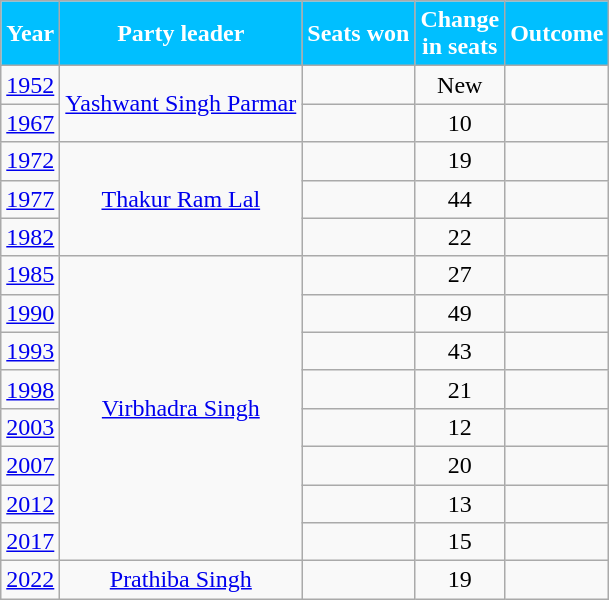<table class="wikitable sortable" style="text-align:center;">
<tr>
<th Style="background-color:#00BFFF; color:white">Year</th>
<th Style="background-color:#00BFFF; color:white">Party leader</th>
<th Style="background-color:#00BFFF; color:white">Seats won</th>
<th Style="background-color:#00BFFF; color:white">Change<br>in seats</th>
<th Style="background-color:#00BFFF; color:white">Outcome</th>
</tr>
<tr>
<td><a href='#'>1952</a></td>
<td rowspan="2"><a href='#'>Yashwant Singh Parmar</a></td>
<td></td>
<td>New</td>
<td></td>
</tr>
<tr>
<td><a href='#'>1967</a></td>
<td></td>
<td>10</td>
<td></td>
</tr>
<tr>
<td><a href='#'>1972</a></td>
<td rowspan="3"><a href='#'>Thakur Ram Lal</a></td>
<td></td>
<td> 19</td>
<td></td>
</tr>
<tr>
<td><a href='#'>1977</a></td>
<td></td>
<td> 44</td>
<td></td>
</tr>
<tr>
<td><a href='#'>1982</a></td>
<td></td>
<td> 22</td>
<td></td>
</tr>
<tr>
<td><a href='#'>1985</a></td>
<td rowspan="8"><a href='#'>Virbhadra Singh</a></td>
<td></td>
<td> 27</td>
<td></td>
</tr>
<tr>
<td><a href='#'>1990</a></td>
<td></td>
<td>49</td>
<td></td>
</tr>
<tr>
<td><a href='#'>1993</a></td>
<td></td>
<td> 43</td>
<td></td>
</tr>
<tr>
<td><a href='#'>1998</a></td>
<td></td>
<td> 21</td>
<td></td>
</tr>
<tr>
<td><a href='#'>2003</a></td>
<td></td>
<td> 12</td>
<td></td>
</tr>
<tr>
<td><a href='#'>2007</a></td>
<td></td>
<td> 20</td>
<td></td>
</tr>
<tr>
<td><a href='#'>2012</a></td>
<td></td>
<td> 13</td>
<td></td>
</tr>
<tr>
<td><a href='#'>2017</a></td>
<td></td>
<td>15</td>
<td></td>
</tr>
<tr>
<td><a href='#'>2022</a></td>
<td><a href='#'>Prathiba Singh</a></td>
<td></td>
<td>19</td>
<td></td>
</tr>
</table>
